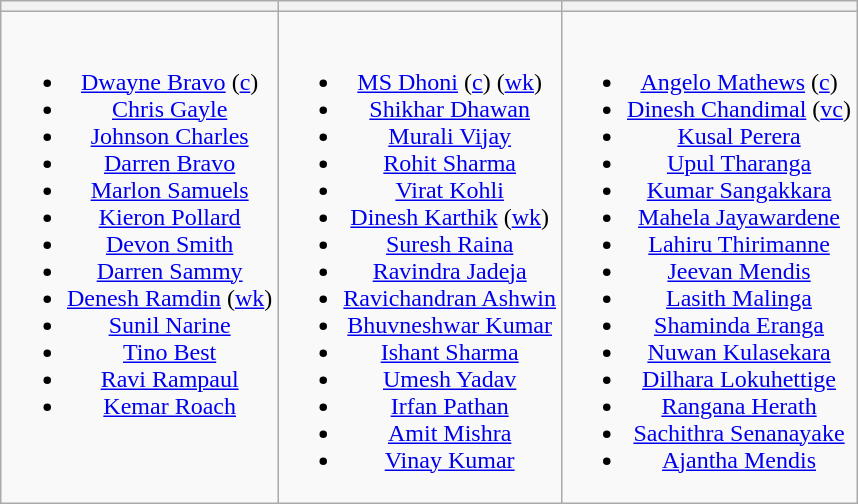<table class="wikitable" style="text-align:center; margin:auto">
<tr>
<th></th>
<th></th>
<th></th>
</tr>
<tr style="vertical-align:top">
<td><br><ul><li><a href='#'>Dwayne Bravo</a> (<a href='#'>c</a>)</li><li><a href='#'>Chris Gayle</a></li><li><a href='#'>Johnson Charles</a></li><li><a href='#'>Darren Bravo</a></li><li><a href='#'>Marlon Samuels</a></li><li><a href='#'>Kieron Pollard</a></li><li><a href='#'>Devon Smith</a></li><li><a href='#'>Darren Sammy</a></li><li><a href='#'>Denesh Ramdin</a> (<a href='#'>wk</a>)</li><li><a href='#'>Sunil Narine</a></li><li><a href='#'>Tino Best</a></li><li><a href='#'>Ravi Rampaul</a></li><li><a href='#'>Kemar Roach</a></li></ul></td>
<td><br><ul><li><a href='#'>MS Dhoni</a> (<a href='#'>c</a>) (<a href='#'>wk</a>)</li><li><a href='#'>Shikhar Dhawan</a></li><li><a href='#'>Murali Vijay</a></li><li><a href='#'>Rohit Sharma</a></li><li><a href='#'>Virat Kohli</a></li><li><a href='#'>Dinesh Karthik</a> (<a href='#'>wk</a>)</li><li><a href='#'>Suresh Raina</a></li><li><a href='#'>Ravindra Jadeja</a></li><li><a href='#'>Ravichandran Ashwin</a></li><li><a href='#'>Bhuvneshwar Kumar</a></li><li><a href='#'>Ishant Sharma</a></li><li><a href='#'>Umesh Yadav</a></li><li><a href='#'>Irfan Pathan</a></li><li><a href='#'>Amit Mishra</a></li><li><a href='#'>Vinay Kumar</a></li></ul></td>
<td><br><ul><li><a href='#'>Angelo Mathews</a> (<a href='#'>c</a>)</li><li><a href='#'>Dinesh Chandimal</a> (<a href='#'>vc</a>)</li><li><a href='#'>Kusal Perera</a></li><li><a href='#'>Upul Tharanga</a></li><li><a href='#'>Kumar Sangakkara</a></li><li><a href='#'>Mahela Jayawardene</a></li><li><a href='#'>Lahiru Thirimanne</a></li><li><a href='#'>Jeevan Mendis</a></li><li><a href='#'>Lasith Malinga</a></li><li><a href='#'>Shaminda Eranga</a></li><li><a href='#'>Nuwan Kulasekara</a></li><li><a href='#'>Dilhara Lokuhettige</a></li><li><a href='#'>Rangana Herath</a></li><li><a href='#'>Sachithra Senanayake</a></li><li><a href='#'>Ajantha Mendis</a></li></ul></td>
</tr>
</table>
